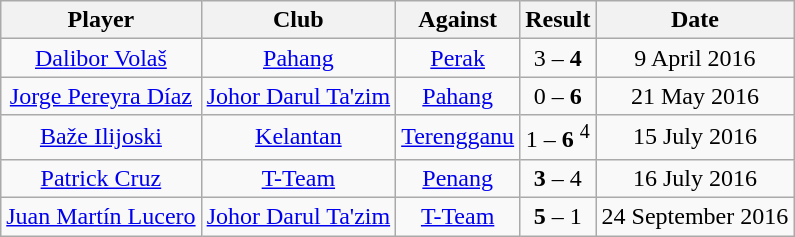<table class="wikitable" style="text-align:center">
<tr>
<th>Player</th>
<th>Club</th>
<th>Against</th>
<th>Result</th>
<th>Date</th>
</tr>
<tr>
<td> <a href='#'>Dalibor Volaš</a></td>
<td><a href='#'>Pahang</a></td>
<td><a href='#'>Perak</a></td>
<td>3 – <strong>4</strong></td>
<td>9 April 2016</td>
</tr>
<tr>
<td> <a href='#'>Jorge Pereyra Díaz</a></td>
<td><a href='#'>Johor Darul Ta'zim</a></td>
<td><a href='#'>Pahang</a></td>
<td>0 – <strong>6</strong></td>
<td>21 May 2016</td>
</tr>
<tr>
<td> <a href='#'>Baže Ilijoski</a></td>
<td><a href='#'>Kelantan</a></td>
<td><a href='#'>Terengganu</a></td>
<td>1 – <strong>6</strong> <sup>4</sup></td>
<td>15 July 2016</td>
</tr>
<tr>
<td> <a href='#'>Patrick Cruz</a></td>
<td><a href='#'>T-Team</a></td>
<td><a href='#'>Penang</a></td>
<td><strong>3</strong> – 4</td>
<td>16 July 2016</td>
</tr>
<tr>
<td> <a href='#'>Juan Martín Lucero</a></td>
<td><a href='#'>Johor Darul Ta'zim</a></td>
<td><a href='#'>T-Team</a></td>
<td><strong>5</strong> – 1</td>
<td>24 September 2016</td>
</tr>
</table>
